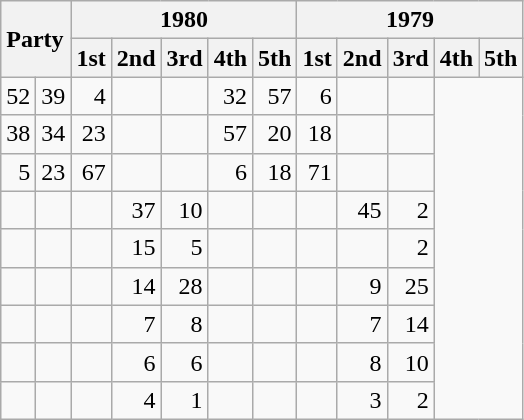<table class="wikitable" style="text-align:right;">
<tr>
<th rowspan="2" colspan="2" style="text-align:left;">Party</th>
<th colspan="5">1980</th>
<th colspan="5">1979</th>
</tr>
<tr>
<th>1st</th>
<th>2nd</th>
<th>3rd</th>
<th>4th</th>
<th>5th</th>
<th>1st</th>
<th>2nd</th>
<th>3rd</th>
<th>4th</th>
<th>5th</th>
</tr>
<tr>
<td>52</td>
<td>39</td>
<td>4</td>
<td></td>
<td></td>
<td>32</td>
<td>57</td>
<td>6</td>
<td></td>
<td></td>
</tr>
<tr>
<td>38</td>
<td>34</td>
<td>23</td>
<td></td>
<td></td>
<td>57</td>
<td>20</td>
<td>18</td>
<td></td>
<td></td>
</tr>
<tr>
<td>5</td>
<td>23</td>
<td>67</td>
<td></td>
<td></td>
<td>6</td>
<td>18</td>
<td>71</td>
<td></td>
<td></td>
</tr>
<tr>
<td></td>
<td></td>
<td></td>
<td>37</td>
<td>10</td>
<td></td>
<td></td>
<td></td>
<td>45</td>
<td>2</td>
</tr>
<tr>
<td></td>
<td></td>
<td></td>
<td>15</td>
<td>5</td>
<td></td>
<td></td>
<td></td>
<td></td>
<td>2</td>
</tr>
<tr>
<td></td>
<td></td>
<td></td>
<td>14</td>
<td>28</td>
<td></td>
<td></td>
<td></td>
<td>9</td>
<td>25</td>
</tr>
<tr>
<td></td>
<td></td>
<td></td>
<td>7</td>
<td>8</td>
<td></td>
<td></td>
<td></td>
<td>7</td>
<td>14</td>
</tr>
<tr>
<td></td>
<td></td>
<td></td>
<td>6</td>
<td>6</td>
<td></td>
<td></td>
<td></td>
<td>8</td>
<td>10</td>
</tr>
<tr>
<td></td>
<td></td>
<td></td>
<td>4</td>
<td>1</td>
<td></td>
<td></td>
<td></td>
<td>3</td>
<td>2</td>
</tr>
</table>
